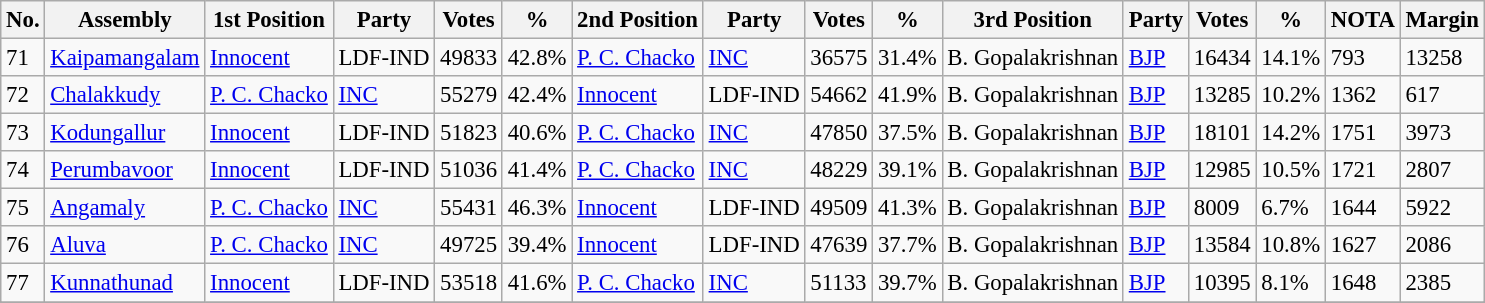<table class="wikitable sortable" style="font-size:95%;">
<tr>
<th>No.</th>
<th>Assembly</th>
<th>1st Position</th>
<th>Party</th>
<th>Votes</th>
<th>%</th>
<th>2nd Position</th>
<th>Party</th>
<th>Votes</th>
<th>%</th>
<th>3rd Position</th>
<th>Party</th>
<th>Votes</th>
<th>%</th>
<th>NOTA</th>
<th>Margin</th>
</tr>
<tr>
<td>71</td>
<td><a href='#'>Kaipamangalam</a></td>
<td><a href='#'>Innocent</a></td>
<td>LDF-IND</td>
<td>49833</td>
<td>42.8%</td>
<td><a href='#'>P. C. Chacko</a></td>
<td><a href='#'>INC</a></td>
<td>36575</td>
<td>31.4%</td>
<td>B. Gopalakrishnan</td>
<td><a href='#'>BJP</a></td>
<td>16434</td>
<td>14.1%</td>
<td>793</td>
<td>13258</td>
</tr>
<tr>
<td>72</td>
<td><a href='#'>Chalakkudy</a></td>
<td><a href='#'>P. C. Chacko</a></td>
<td><a href='#'>INC</a></td>
<td>55279</td>
<td>42.4%</td>
<td><a href='#'>Innocent</a></td>
<td>LDF-IND</td>
<td>54662</td>
<td>41.9%</td>
<td>B. Gopalakrishnan</td>
<td><a href='#'>BJP</a></td>
<td>13285</td>
<td>10.2%</td>
<td>1362</td>
<td>617</td>
</tr>
<tr>
<td>73</td>
<td><a href='#'>Kodungallur</a></td>
<td><a href='#'>Innocent</a></td>
<td>LDF-IND</td>
<td>51823</td>
<td>40.6%</td>
<td><a href='#'>P. C. Chacko</a></td>
<td><a href='#'>INC</a></td>
<td>47850</td>
<td>37.5%</td>
<td>B. Gopalakrishnan</td>
<td><a href='#'>BJP</a></td>
<td>18101</td>
<td>14.2%</td>
<td>1751</td>
<td>3973</td>
</tr>
<tr>
<td>74</td>
<td><a href='#'>Perumbavoor</a></td>
<td><a href='#'>Innocent</a></td>
<td>LDF-IND</td>
<td>51036</td>
<td>41.4%</td>
<td><a href='#'>P. C. Chacko</a></td>
<td><a href='#'>INC</a></td>
<td>48229</td>
<td>39.1%</td>
<td>B. Gopalakrishnan</td>
<td><a href='#'>BJP</a></td>
<td>12985</td>
<td>10.5%</td>
<td>1721</td>
<td>2807</td>
</tr>
<tr>
<td>75</td>
<td><a href='#'>Angamaly</a></td>
<td><a href='#'>P. C. Chacko</a></td>
<td><a href='#'>INC</a></td>
<td>55431</td>
<td>46.3%</td>
<td><a href='#'>Innocent</a></td>
<td>LDF-IND</td>
<td>49509</td>
<td>41.3%</td>
<td>B. Gopalakrishnan</td>
<td><a href='#'>BJP</a></td>
<td>8009</td>
<td>6.7%</td>
<td>1644</td>
<td>5922</td>
</tr>
<tr>
<td>76</td>
<td><a href='#'>Aluva</a></td>
<td><a href='#'>P. C. Chacko</a></td>
<td><a href='#'>INC</a></td>
<td>49725</td>
<td>39.4%</td>
<td><a href='#'>Innocent</a></td>
<td>LDF-IND</td>
<td>47639</td>
<td>37.7%</td>
<td>B. Gopalakrishnan</td>
<td><a href='#'>BJP</a></td>
<td>13584</td>
<td>10.8%</td>
<td>1627</td>
<td>2086</td>
</tr>
<tr>
<td>77</td>
<td><a href='#'>Kunnathunad</a></td>
<td><a href='#'>Innocent</a></td>
<td>LDF-IND</td>
<td>53518</td>
<td>41.6%</td>
<td><a href='#'>P. C. Chacko</a></td>
<td><a href='#'>INC</a></td>
<td>51133</td>
<td>39.7%</td>
<td>B. Gopalakrishnan</td>
<td><a href='#'>BJP</a></td>
<td>10395</td>
<td>8.1%</td>
<td>1648</td>
<td>2385</td>
</tr>
<tr>
</tr>
<tr>
</tr>
</table>
